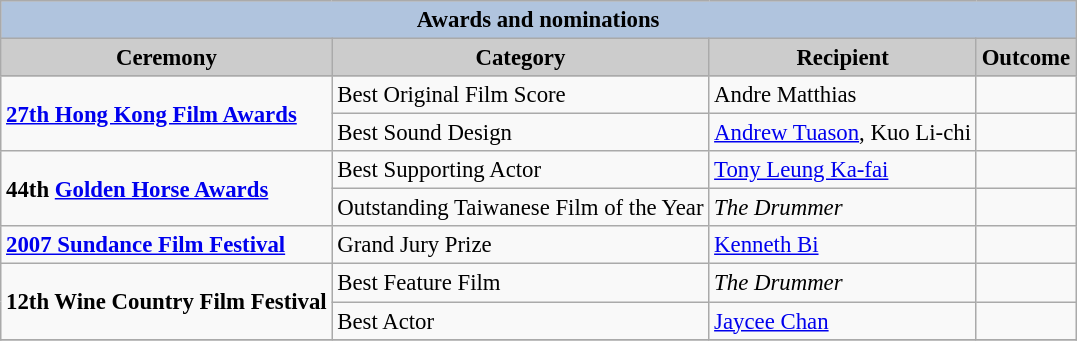<table class="wikitable" style="font-size:95%;" ;>
<tr style="background:#ccc; text-align:center;">
<th colspan="4" style="background: LightSteelBlue;">Awards and nominations</th>
</tr>
<tr style="background:#ccc; text-align:center;">
<th style="background:#ccc">Ceremony</th>
<th style="background:#ccc">Category</th>
<th style="background:#ccc">Recipient</th>
<th style="background:#ccc">Outcome</th>
</tr>
<tr>
<td rowspan=2><strong><a href='#'>27th Hong Kong Film Awards</a></strong></td>
<td>Best Original Film Score</td>
<td>Andre Matthias</td>
<td></td>
</tr>
<tr>
<td>Best Sound Design</td>
<td><a href='#'>Andrew Tuason</a>, Kuo Li-chi</td>
<td></td>
</tr>
<tr>
<td rowspan=2><strong>44th <a href='#'>Golden Horse Awards</a></strong></td>
<td>Best Supporting Actor</td>
<td><a href='#'>Tony Leung Ka-fai</a></td>
<td></td>
</tr>
<tr>
<td>Outstanding Taiwanese Film of the Year</td>
<td><em>The Drummer</em></td>
<td></td>
</tr>
<tr>
<td><strong><a href='#'>2007 Sundance Film Festival</a></strong></td>
<td>Grand Jury Prize</td>
<td><a href='#'>Kenneth Bi</a></td>
<td></td>
</tr>
<tr>
<td rowspan=2><strong>12th Wine Country Film Festival</strong></td>
<td>Best Feature Film</td>
<td><em>The Drummer</em></td>
<td></td>
</tr>
<tr>
<td>Best Actor</td>
<td><a href='#'>Jaycee Chan</a></td>
<td></td>
</tr>
<tr>
</tr>
</table>
